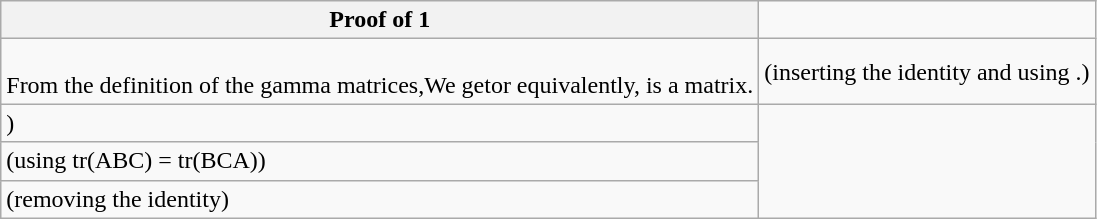<table class="wikitable collapsible collapsed">
<tr>
<th>Proof of 1</th>
</tr>
<tr>
<td><br>From the definition of the gamma matrices,We getor equivalently, is a matrix.</td>
<td> (inserting the identity and using  .)</td>
</tr>
<tr>
<td>)</td>
</tr>
<tr>
<td> (using tr(ABC) = tr(BCA))</td>
</tr>
<tr>
<td> (removing the identity)</td>
</tr>
</table>
